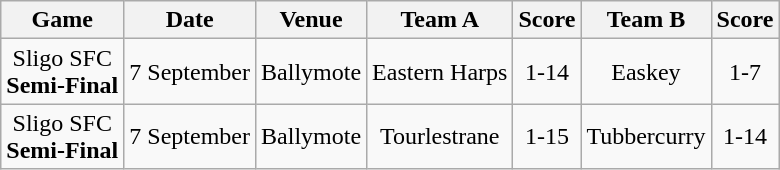<table class="wikitable">
<tr>
<th>Game</th>
<th>Date</th>
<th>Venue</th>
<th>Team A</th>
<th>Score</th>
<th>Team B</th>
<th>Score</th>
</tr>
<tr align="center">
<td>Sligo SFC<br><strong>Semi-Final</strong></td>
<td>7 September</td>
<td>Ballymote</td>
<td>Eastern Harps</td>
<td>1-14</td>
<td>Easkey</td>
<td>1-7</td>
</tr>
<tr align="center">
<td>Sligo SFC<br><strong>Semi-Final</strong></td>
<td>7 September</td>
<td>Ballymote</td>
<td>Tourlestrane</td>
<td>1-15</td>
<td>Tubbercurry</td>
<td>1-14</td>
</tr>
</table>
